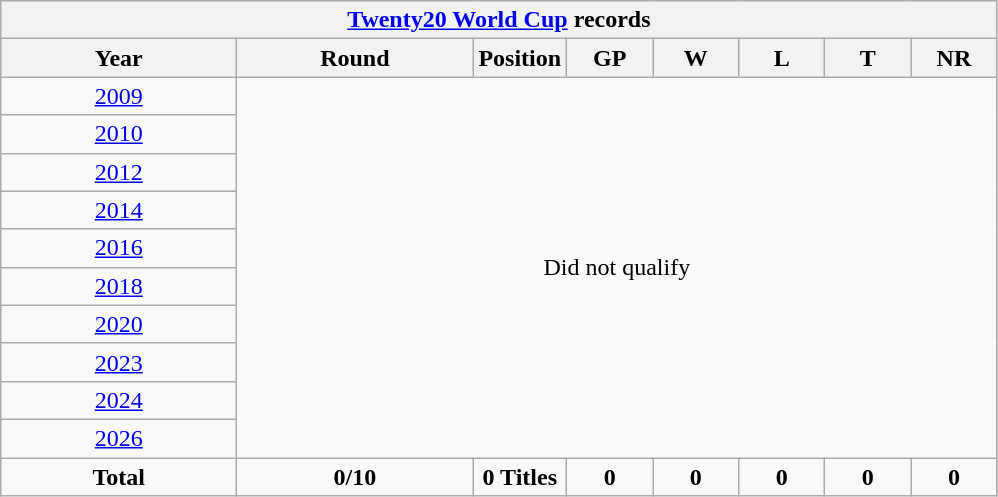<table class="wikitable" style="text-align: center; width=900px;">
<tr>
<th colspan="8"><a href='#'>Twenty20 World Cup</a> records</th>
</tr>
<tr>
<th width=150>Year</th>
<th width=150>Round</th>
<th width=50>Position</th>
<th width=50>GP</th>
<th width=50>W</th>
<th width=50>L</th>
<th width=50>T</th>
<th width=50>NR</th>
</tr>
<tr>
<td> <a href='#'>2009</a></td>
<td colspan=7  rowspan=10>Did not qualify</td>
</tr>
<tr>
<td> <a href='#'>2010</a></td>
</tr>
<tr>
<td> <a href='#'>2012</a></td>
</tr>
<tr>
<td> <a href='#'>2014</a></td>
</tr>
<tr>
<td> <a href='#'>2016</a></td>
</tr>
<tr>
<td> <a href='#'>2018</a></td>
</tr>
<tr>
<td> <a href='#'>2020</a></td>
</tr>
<tr>
<td> <a href='#'>2023</a></td>
</tr>
<tr>
<td> <a href='#'>2024</a></td>
</tr>
<tr>
<td> <a href='#'>2026</a></td>
</tr>
<tr>
<td><strong>Total</strong></td>
<td><strong>0/10</strong></td>
<td><strong>0 Titles</strong></td>
<td><strong>0</strong></td>
<td><strong>0</strong></td>
<td><strong>0</strong></td>
<td><strong>0</strong></td>
<td><strong>0</strong></td>
</tr>
</table>
